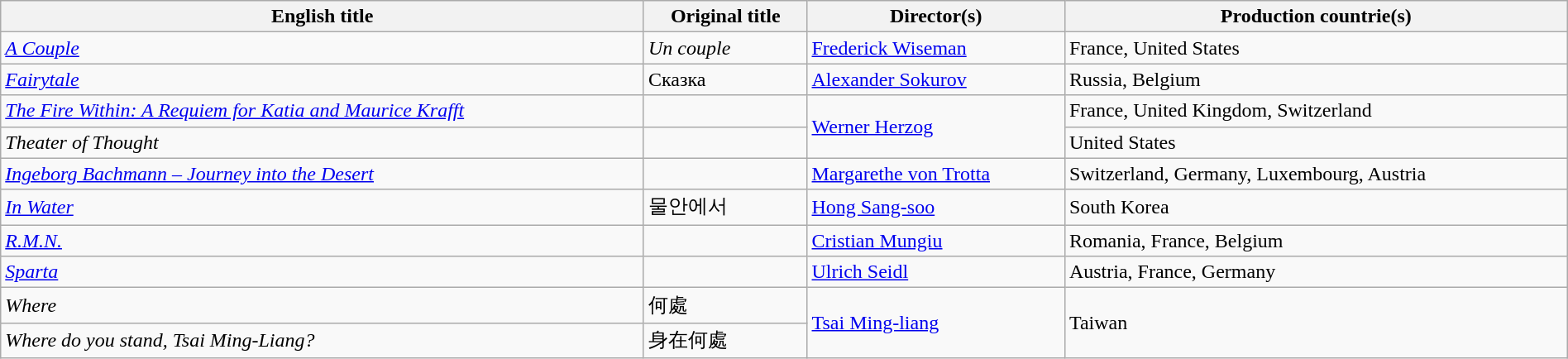<table class="sortable wikitable" style="width:100%; margin-bottom:4px" cellpadding="5">
<tr>
<th scope="col">English title</th>
<th scope="col">Original title</th>
<th scope="col">Director(s)</th>
<th scope="col">Production countrie(s)</th>
</tr>
<tr>
<td><em><a href='#'>A Couple</a></em></td>
<td><em>Un couple</em></td>
<td><a href='#'>Frederick Wiseman</a></td>
<td>France, United States</td>
</tr>
<tr>
<td><em><a href='#'>Fairytale</a></em></td>
<td>Сказка</td>
<td><a href='#'>Alexander Sokurov</a></td>
<td>Russia, Belgium</td>
</tr>
<tr>
<td><em><a href='#'>The Fire Within: A Requiem for Katia and Maurice Krafft</a></em></td>
<td></td>
<td rowspan="2"><a href='#'>Werner Herzog</a></td>
<td>France, United Kingdom, Switzerland</td>
</tr>
<tr>
<td><em>Theater of Thought</em></td>
<td></td>
<td>United States</td>
</tr>
<tr>
<td><em><a href='#'>Ingeborg Bachmann – Journey into the Desert</a></em></td>
<td></td>
<td><a href='#'>Margarethe von Trotta</a></td>
<td>Switzerland, Germany, Luxembourg, Austria</td>
</tr>
<tr>
<td><em><a href='#'>In Water</a></em></td>
<td>물안에서</td>
<td><a href='#'>Hong Sang-soo</a></td>
<td>South Korea</td>
</tr>
<tr>
<td><em><a href='#'>R.M.N.</a></em></td>
<td></td>
<td><a href='#'>Cristian Mungiu</a></td>
<td>Romania, France, Belgium</td>
</tr>
<tr>
<td><em><a href='#'>Sparta</a></em></td>
<td></td>
<td><a href='#'>Ulrich Seidl</a></td>
<td>Austria, France, Germany</td>
</tr>
<tr>
<td><em>Where</em></td>
<td>何處</td>
<td rowspan="2"><a href='#'>Tsai Ming-liang</a></td>
<td rowspan="2">Taiwan</td>
</tr>
<tr>
<td><em>Where do you stand, Tsai Ming-Liang?</em></td>
<td>身在何處</td>
</tr>
</table>
